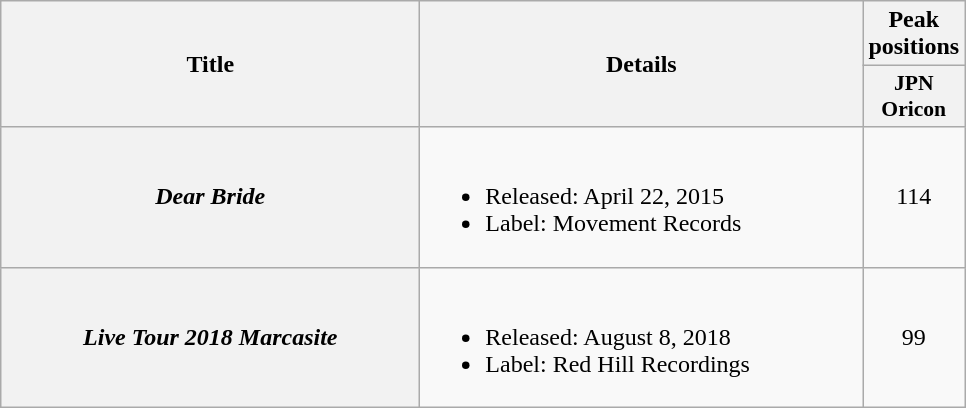<table class="wikitable plainrowheaders">
<tr>
<th scope="col" rowspan="2" style="width:17em;">Title</th>
<th scope="col" rowspan="2" style="width:18em;">Details</th>
<th scope="col">Peak positions</th>
</tr>
<tr>
<th scope="col" style="width:4em;font-size:90%">JPN<br>Oricon<br></th>
</tr>
<tr>
<th scope="row"><em>Dear Bride</em></th>
<td><br><ul><li>Released: April 22, 2015</li><li>Label: Movement Records</li></ul></td>
<td align="center">114</td>
</tr>
<tr>
<th scope="row"><em>Live Tour 2018 Marcasite</em></th>
<td><br><ul><li>Released: August 8, 2018</li><li>Label: Red Hill Recordings</li></ul></td>
<td align="center">99</td>
</tr>
</table>
